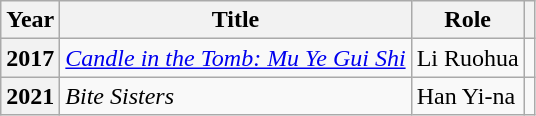<table class="wikitable plainrowheaders">
<tr>
<th scope="col">Year</th>
<th scope="col">Title</th>
<th scope="col">Role</th>
<th scope="col"></th>
</tr>
<tr>
<th scope="row">2017</th>
<td><em><a href='#'>Candle in the Tomb: Mu Ye Gui Shi</a></em></td>
<td>Li Ruohua</td>
<td style="text-align:center"></td>
</tr>
<tr>
<th scope="row">2021</th>
<td><em>Bite Sisters</em></td>
<td>Han Yi-na</td>
<td style="text-align:center"></td>
</tr>
</table>
